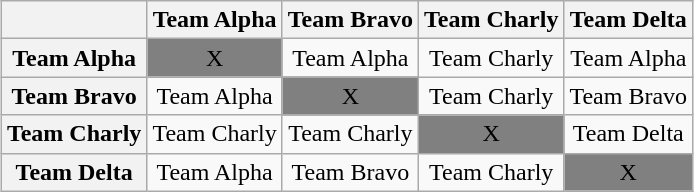<table class="wikitable" style="margin:1em auto; text-align:center;">
<tr>
<th> </th>
<th>Team Alpha</th>
<th>Team Bravo</th>
<th>Team Charly</th>
<th>Team Delta</th>
</tr>
<tr>
<th>Team Alpha</th>
<td bgcolor=grey>X</td>
<td>Team Alpha</td>
<td>Team Charly</td>
<td>Team Alpha</td>
</tr>
<tr>
<th>Team Bravo</th>
<td>Team Alpha</td>
<td bgcolor=grey>X</td>
<td>Team Charly</td>
<td>Team Bravo</td>
</tr>
<tr>
<th>Team Charly</th>
<td>Team Charly</td>
<td>Team Charly</td>
<td bgcolor=grey>X</td>
<td>Team Delta</td>
</tr>
<tr>
<th>Team Delta</th>
<td>Team Alpha</td>
<td>Team Bravo</td>
<td>Team Charly</td>
<td bgcolor=grey>X</td>
</tr>
</table>
